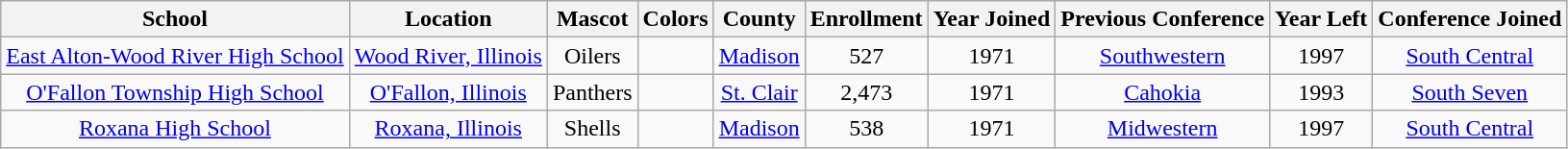<table class="wikitable" style="text-align:center;">
<tr>
<th>School</th>
<th>Location</th>
<th>Mascot</th>
<th>Colors</th>
<th>County</th>
<th>Enrollment</th>
<th>Year Joined</th>
<th>Previous Conference</th>
<th>Year Left</th>
<th>Conference Joined</th>
</tr>
<tr>
<td><a href='#'>East Alton-Wood River High School</a></td>
<td><a href='#'>Wood River, Illinois</a></td>
<td>Oilers</td>
<td> </td>
<td><a href='#'>Madison</a></td>
<td>527</td>
<td>1971</td>
<td><a href='#'>Southwestern</a></td>
<td>1997</td>
<td><a href='#'>South Central</a></td>
</tr>
<tr>
<td><a href='#'>O'Fallon Township High School</a></td>
<td><a href='#'>O'Fallon, Illinois</a></td>
<td>Panthers</td>
<td> </td>
<td><a href='#'>St. Clair</a></td>
<td>2,473</td>
<td>1971</td>
<td><a href='#'>Cahokia</a></td>
<td>1993</td>
<td><a href='#'>South Seven</a></td>
</tr>
<tr>
<td><a href='#'>Roxana High School</a></td>
<td><a href='#'>Roxana, Illinois</a></td>
<td>Shells</td>
<td>  </td>
<td><a href='#'>Madison</a></td>
<td>538</td>
<td>1971</td>
<td><a href='#'>Midwestern</a></td>
<td>1997</td>
<td><a href='#'>South Central</a></td>
</tr>
</table>
